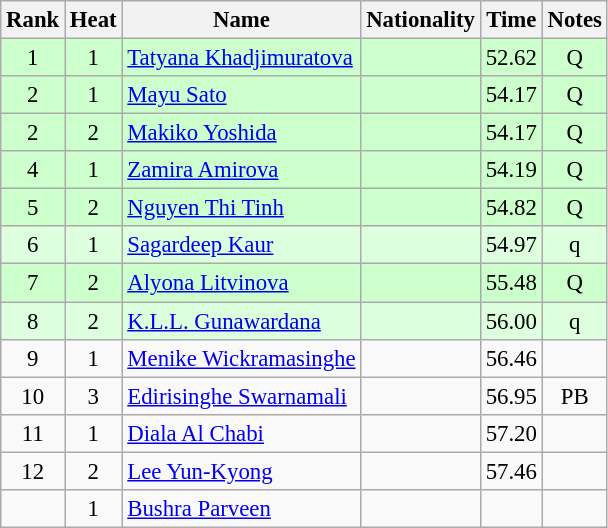<table class="wikitable sortable" style="text-align:center; font-size:95%">
<tr>
<th>Rank</th>
<th>Heat</th>
<th>Name</th>
<th>Nationality</th>
<th>Time</th>
<th>Notes</th>
</tr>
<tr bgcolor=ccffcc>
<td>1</td>
<td>1</td>
<td align=left><a href='#'>Tatyana Khadjimuratova</a></td>
<td align=left></td>
<td>52.62</td>
<td>Q</td>
</tr>
<tr bgcolor=ccffcc>
<td>2</td>
<td>1</td>
<td align=left><a href='#'>Mayu Sato</a></td>
<td align=left></td>
<td>54.17</td>
<td>Q</td>
</tr>
<tr bgcolor=ccffcc>
<td>2</td>
<td>2</td>
<td align=left><a href='#'>Makiko Yoshida</a></td>
<td align=left></td>
<td>54.17</td>
<td>Q</td>
</tr>
<tr bgcolor=ccffcc>
<td>4</td>
<td>1</td>
<td align=left><a href='#'>Zamira Amirova</a></td>
<td align=left></td>
<td>54.19</td>
<td>Q</td>
</tr>
<tr bgcolor=ccffcc>
<td>5</td>
<td>2</td>
<td align=left><a href='#'>Nguyen Thi Tinh</a></td>
<td align=left></td>
<td>54.82</td>
<td>Q</td>
</tr>
<tr bgcolor=ddffdd>
<td>6</td>
<td>1</td>
<td align=left><a href='#'>Sagardeep Kaur</a></td>
<td align=left></td>
<td>54.97</td>
<td>q</td>
</tr>
<tr bgcolor=ccffcc>
<td>7</td>
<td>2</td>
<td align=left><a href='#'>Alyona Litvinova</a></td>
<td align=left></td>
<td>55.48</td>
<td>Q</td>
</tr>
<tr bgcolor=ddffdd>
<td>8</td>
<td>2</td>
<td align=left><a href='#'>K.L.L. Gunawardana</a></td>
<td align=left></td>
<td>56.00</td>
<td>q</td>
</tr>
<tr>
<td>9</td>
<td>1</td>
<td align=left><a href='#'>Menike Wickramasinghe</a></td>
<td align=left></td>
<td>56.46</td>
<td></td>
</tr>
<tr>
<td>10</td>
<td>3</td>
<td align=left><a href='#'>Edirisinghe Swarnamali</a></td>
<td align=left></td>
<td>56.95</td>
<td>PB</td>
</tr>
<tr>
<td>11</td>
<td>1</td>
<td align=left><a href='#'>Diala Al Chabi</a></td>
<td align=left></td>
<td>57.20</td>
<td></td>
</tr>
<tr>
<td>12</td>
<td>2</td>
<td align=left><a href='#'>Lee Yun-Kyong</a></td>
<td align=left></td>
<td>57.46</td>
<td></td>
</tr>
<tr>
<td></td>
<td>1</td>
<td align=left><a href='#'>Bushra Parveen</a></td>
<td align=left></td>
<td></td>
<td></td>
</tr>
</table>
